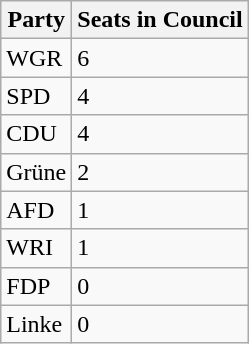<table class="wikitable">
<tr>
<th>Party</th>
<th>Seats in Council</th>
</tr>
<tr>
<td>WGR</td>
<td>6</td>
</tr>
<tr>
<td>SPD</td>
<td>4</td>
</tr>
<tr>
<td>CDU</td>
<td>4</td>
</tr>
<tr>
<td>Grüne</td>
<td>2</td>
</tr>
<tr>
<td>AFD</td>
<td>1</td>
</tr>
<tr>
<td>WRI</td>
<td>1</td>
</tr>
<tr>
<td>FDP</td>
<td>0</td>
</tr>
<tr>
<td>Linke</td>
<td>0</td>
</tr>
</table>
